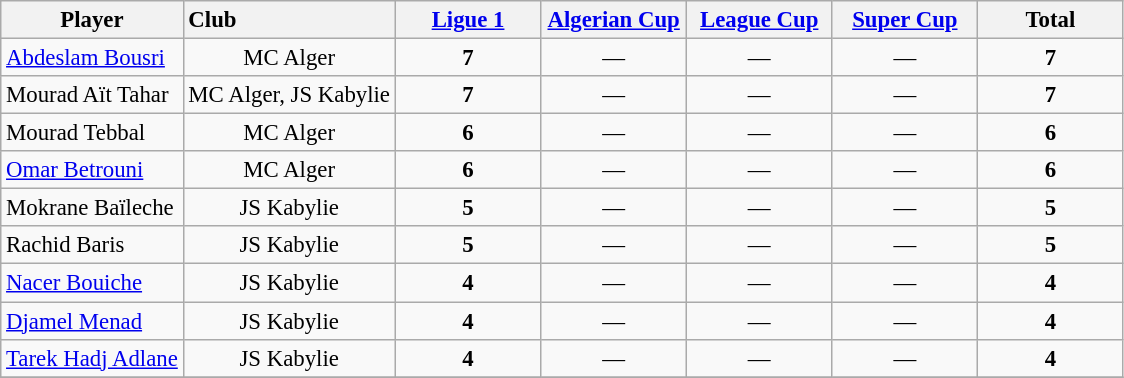<table class="wikitable plainrowheaders sortable" style="text-align:center;font-size:95%">
<tr>
<th>Player</th>
<th style="text-align:left;" style="width:150px;">Club</th>
<th width=90><a href='#'>Ligue 1</a></th>
<th width=90><a href='#'>Algerian Cup</a></th>
<th width=90><a href='#'>League Cup</a></th>
<th width=90><a href='#'>Super Cup</a></th>
<th width=90>Total</th>
</tr>
<tr>
<td style="text-align:left;"> <a href='#'>Abdeslam Bousri</a></td>
<td>MC Alger</td>
<td><strong>7</strong></td>
<td>—</td>
<td>—</td>
<td>—</td>
<td><strong>7</strong></td>
</tr>
<tr>
<td style="text-align:left;"> Mourad Aït Tahar</td>
<td>MC Alger, JS Kabylie</td>
<td><strong>7</strong></td>
<td>—</td>
<td>—</td>
<td>—</td>
<td><strong>7</strong></td>
</tr>
<tr>
<td style="text-align:left;"> Mourad Tebbal</td>
<td>MC Alger</td>
<td><strong>6</strong></td>
<td>—</td>
<td>—</td>
<td>—</td>
<td><strong>6</strong></td>
</tr>
<tr>
<td style="text-align:left;"> <a href='#'>Omar Betrouni</a></td>
<td>MC Alger</td>
<td><strong>6</strong></td>
<td>—</td>
<td>—</td>
<td>—</td>
<td><strong>6</strong></td>
</tr>
<tr>
<td style="text-align:left;"> Mokrane Baïleche</td>
<td>JS Kabylie</td>
<td><strong>5</strong></td>
<td>—</td>
<td>—</td>
<td>—</td>
<td><strong>5</strong></td>
</tr>
<tr>
<td style="text-align:left;"> Rachid Baris</td>
<td>JS Kabylie</td>
<td><strong>5</strong></td>
<td>—</td>
<td>—</td>
<td>—</td>
<td><strong>5</strong></td>
</tr>
<tr>
<td style="text-align:left;"> <a href='#'>Nacer Bouiche</a></td>
<td>JS Kabylie</td>
<td><strong>4</strong></td>
<td>—</td>
<td>—</td>
<td>—</td>
<td><strong>4</strong></td>
</tr>
<tr>
<td style="text-align:left;"> <a href='#'>Djamel Menad</a></td>
<td>JS Kabylie</td>
<td><strong>4</strong></td>
<td>—</td>
<td>—</td>
<td>—</td>
<td><strong>4</strong></td>
</tr>
<tr>
<td style="text-align:left;"> <a href='#'>Tarek Hadj Adlane</a></td>
<td>JS Kabylie</td>
<td><strong>4</strong></td>
<td>—</td>
<td>—</td>
<td>—</td>
<td><strong>4</strong></td>
</tr>
<tr>
</tr>
</table>
